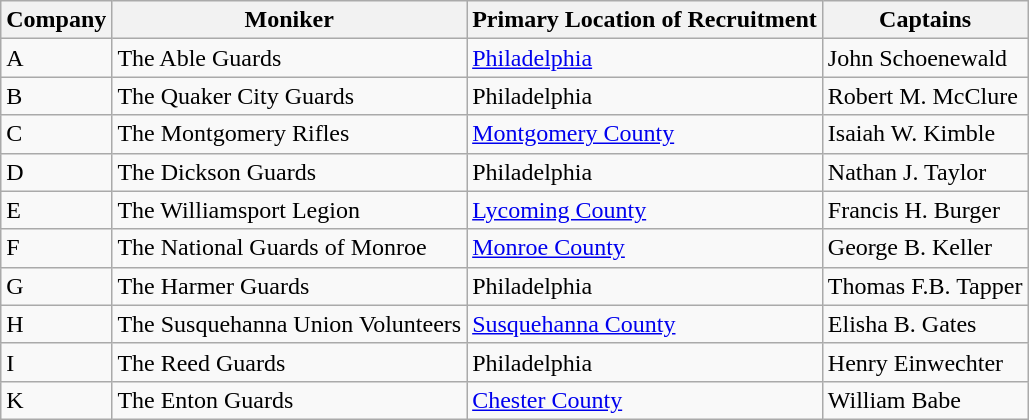<table class="wikitable">
<tr>
<th>Company</th>
<th>Moniker</th>
<th>Primary Location of Recruitment</th>
<th>Captains</th>
</tr>
<tr>
<td>A</td>
<td>The Able Guards</td>
<td><a href='#'>Philadelphia</a></td>
<td>John Schoenewald</td>
</tr>
<tr>
<td>B</td>
<td>The Quaker City Guards</td>
<td>Philadelphia</td>
<td>Robert M. McClure</td>
</tr>
<tr>
<td>C</td>
<td>The Montgomery Rifles</td>
<td><a href='#'>Montgomery County</a></td>
<td>Isaiah W. Kimble</td>
</tr>
<tr>
<td>D</td>
<td>The Dickson Guards</td>
<td>Philadelphia</td>
<td>Nathan J. Taylor</td>
</tr>
<tr>
<td>E</td>
<td>The Williamsport Legion</td>
<td><a href='#'>Lycoming County</a></td>
<td>Francis H. Burger</td>
</tr>
<tr>
<td>F</td>
<td>The National Guards of Monroe</td>
<td><a href='#'>Monroe County</a></td>
<td>George B. Keller</td>
</tr>
<tr>
<td>G</td>
<td>The Harmer Guards</td>
<td>Philadelphia</td>
<td>Thomas F.B. Tapper</td>
</tr>
<tr>
<td>H</td>
<td>The Susquehanna Union Volunteers</td>
<td><a href='#'>Susquehanna County</a></td>
<td>Elisha B. Gates</td>
</tr>
<tr>
<td>I</td>
<td>The Reed Guards</td>
<td>Philadelphia</td>
<td>Henry Einwechter</td>
</tr>
<tr>
<td>K</td>
<td>The Enton Guards</td>
<td><a href='#'>Chester County</a></td>
<td>William Babe</td>
</tr>
</table>
